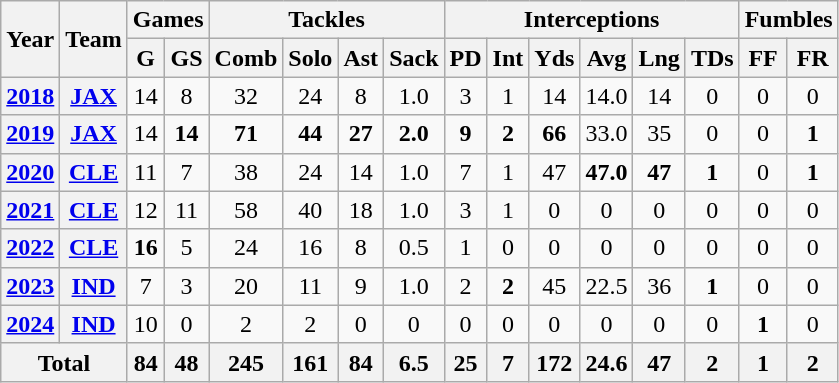<table class="wikitable" style="text-align: center;">
<tr>
<th rowspan="2">Year</th>
<th rowspan="2">Team</th>
<th colspan="2">Games</th>
<th colspan="4">Tackles</th>
<th colspan="6">Interceptions</th>
<th colspan="2">Fumbles</th>
</tr>
<tr>
<th>G</th>
<th>GS</th>
<th>Comb</th>
<th>Solo</th>
<th>Ast</th>
<th>Sack</th>
<th>PD</th>
<th>Int</th>
<th>Yds</th>
<th>Avg</th>
<th>Lng</th>
<th>TDs</th>
<th>FF</th>
<th>FR</th>
</tr>
<tr>
<th><a href='#'>2018</a></th>
<th><a href='#'>JAX</a></th>
<td>14</td>
<td>8</td>
<td>32</td>
<td>24</td>
<td>8</td>
<td>1.0</td>
<td>3</td>
<td>1</td>
<td>14</td>
<td>14.0</td>
<td>14</td>
<td>0</td>
<td>0</td>
<td>0</td>
</tr>
<tr>
<th><a href='#'>2019</a></th>
<th><a href='#'>JAX</a></th>
<td>14</td>
<td><strong>14</strong></td>
<td><strong>71</strong></td>
<td><strong>44</strong></td>
<td><strong>27</strong></td>
<td><strong>2.0</strong></td>
<td><strong>9</strong></td>
<td><strong>2</strong></td>
<td><strong>66</strong></td>
<td>33.0</td>
<td>35</td>
<td>0</td>
<td>0</td>
<td><strong>1</strong></td>
</tr>
<tr>
<th><a href='#'>2020</a></th>
<th><a href='#'>CLE</a></th>
<td>11</td>
<td>7</td>
<td>38</td>
<td>24</td>
<td>14</td>
<td>1.0</td>
<td>7</td>
<td>1</td>
<td>47</td>
<td><strong>47.0</strong></td>
<td><strong>47</strong></td>
<td><strong>1</strong></td>
<td>0</td>
<td><strong>1</strong></td>
</tr>
<tr>
<th><a href='#'>2021</a></th>
<th><a href='#'>CLE</a></th>
<td>12</td>
<td>11</td>
<td>58</td>
<td>40</td>
<td>18</td>
<td>1.0</td>
<td>3</td>
<td>1</td>
<td>0</td>
<td>0</td>
<td>0</td>
<td>0</td>
<td>0</td>
<td>0</td>
</tr>
<tr>
<th><a href='#'>2022</a></th>
<th><a href='#'>CLE</a></th>
<td><strong>16</strong></td>
<td>5</td>
<td>24</td>
<td>16</td>
<td>8</td>
<td>0.5</td>
<td>1</td>
<td>0</td>
<td>0</td>
<td>0</td>
<td>0</td>
<td>0</td>
<td>0</td>
<td>0</td>
</tr>
<tr>
<th><a href='#'>2023</a></th>
<th><a href='#'>IND</a></th>
<td>7</td>
<td>3</td>
<td>20</td>
<td>11</td>
<td>9</td>
<td>1.0</td>
<td>2</td>
<td><strong>2</strong></td>
<td>45</td>
<td>22.5</td>
<td>36</td>
<td><strong>1</strong></td>
<td>0</td>
<td>0</td>
</tr>
<tr>
<th><a href='#'>2024</a></th>
<th><a href='#'>IND</a></th>
<td>10</td>
<td>0</td>
<td>2</td>
<td>2</td>
<td>0</td>
<td>0</td>
<td>0</td>
<td>0</td>
<td>0</td>
<td>0</td>
<td>0</td>
<td>0</td>
<td><strong>1</strong></td>
<td>0</td>
</tr>
<tr>
<th colspan="2">Total</th>
<th>84</th>
<th>48</th>
<th>245</th>
<th>161</th>
<th>84</th>
<th>6.5</th>
<th>25</th>
<th>7</th>
<th>172</th>
<th>24.6</th>
<th>47</th>
<th>2</th>
<th>1</th>
<th>2</th>
</tr>
</table>
